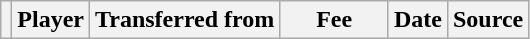<table class="wikitable plainrowheaders sortable">
<tr>
<th></th>
<th scope="col">Player</th>
<th>Transferred from</th>
<th style="width: 65px;">Fee</th>
<th scope="col">Date</th>
<th scope="col">Source</th>
</tr>
</table>
